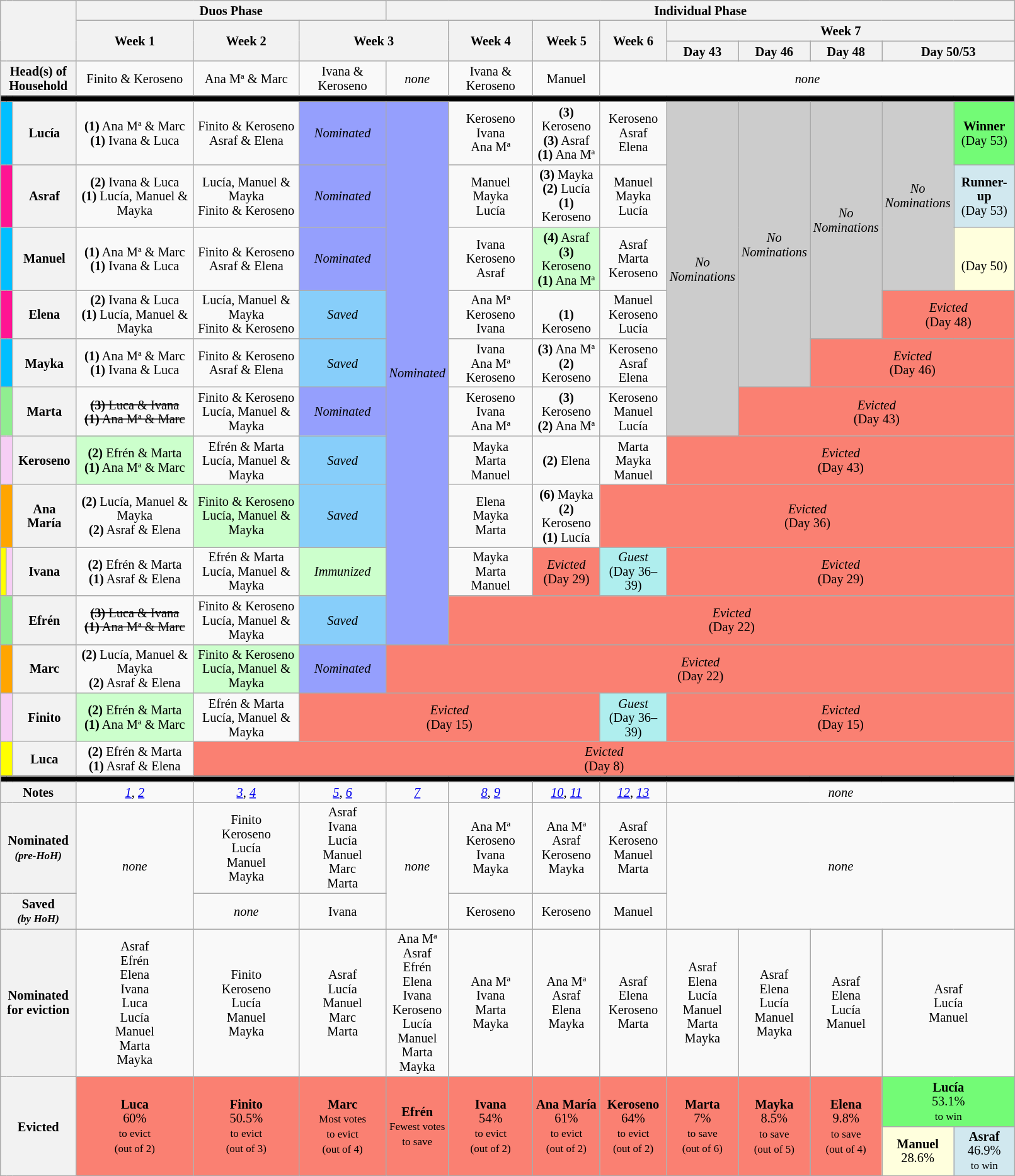<table class="wikitable nowrap" style="text-align:center; font-size:85%; width:85%; line-height:15px">
<tr>
<th colspan="3" rowspan="3"></th>
<th colspan="3">Duos Phase</th>
<th colspan="9">Individual Phase</th>
</tr>
<tr>
<th rowspan="2">Week 1</th>
<th rowspan="2">Week 2</th>
<th colspan="2" rowspan="2" width:10%>Week 3</th>
<th rowspan="2">Week 4</th>
<th rowspan="2">Week 5</th>
<th rowspan="2">Week 6</th>
<th colspan="5">Week 7</th>
</tr>
<tr>
<th>Day 43</th>
<th>Day 46</th>
<th>Day 48</th>
<th colspan=2>Day 50/53</th>
</tr>
<tr>
<th colspan="3">Head(s) of<br>Household</th>
<td>Finito & Keroseno</td>
<td>Ana Mª & Marc</td>
<td>Ivana & Keroseno</td>
<td><em>none</em></td>
<td>Ivana & Keroseno</td>
<td>Manuel</td>
<td colspan="6"><em>none</em></td>
</tr>
<tr>
<th colspan="15" style="background:black"></th>
</tr>
<tr>
<td colspan="2" bgcolor="DeepSkyBlue"></td>
<th>Lucía</th>
<td><strong>(1)</strong> Ana Mª & Marc<br><strong>(1)</strong> Ivana & Luca</td>
<td>Finito & Keroseno<br>Asraf & Elena</td>
<td style="background:#959FFD"><em>Nominated</em></td>
<td rowspan="10" style="background:#959FFD"><em>Nominated</em></td>
<td>Keroseno<br>Ivana<br>Ana Mª</td>
<td><strong>(3)</strong> Keroseno<br><strong>(3)</strong> Asraf<br><strong>(1)</strong> Ana Mª</td>
<td>Keroseno<br>Asraf<br>Elena</td>
<td rowspan="6" style="background:#CCC"><em>No<br>Nominations</em></td>
<td rowspan="5" style="background:#CCC"><em>No<br>Nominations</em></td>
<td rowspan="4" style="background:#CCC"><em>No<br>Nominations</em></td>
<td rowspan="3" style="background:#CCC"><em>No<br>Nominations</em></td>
<td style="background:#73FB76"><strong>Winner</strong><br> (Day 53)</td>
</tr>
<tr>
<td colspan="2" bgcolor="deeppink"></td>
<th>Asraf</th>
<td><strong>(2)</strong> Ivana & Luca<br><strong>(1)</strong> Lucía, Manuel & Mayka</td>
<td>Lucía, Manuel & Mayka<br>Finito & Keroseno</td>
<td style="background:#959FFD"><em>Nominated</em></td>
<td>Manuel<br>Mayka<br>Lucía</td>
<td><strong>(3)</strong> Mayka<br><strong>(2)</strong> Lucía<br><strong>(1)</strong> Keroseno</td>
<td>Manuel<br>Mayka<br>Lucía</td>
<td style="background:#D1E8EF"><strong>Runner-up</strong><br> (Day 53)</td>
</tr>
<tr>
<td colspan="2" bgcolor="DeepSkyBlue"></td>
<th>Manuel</th>
<td><strong>(1)</strong> Ana Mª & Marc<br><strong>(1)</strong> Ivana & Luca</td>
<td>Finito & Keroseno<br>Asraf & Elena</td>
<td style="background:#959FFD"><em>Nominated</em></td>
<td>Ivana<br>Keroseno<br>Asraf</td>
<td style="background:#cfc"><strong>(4)</strong> Asraf<br><strong>(3)</strong> Keroseno<br><strong>(1)</strong> Ana Mª</td>
<td>Asraf<br>Marta<br>Keroseno</td>
<td style="background:#ffffdd"><strong></strong><br>(Day 50)</td>
</tr>
<tr>
<td colspan="2" bgcolor="deeppink"></td>
<th>Elena</th>
<td><strong>(2)</strong> Ivana & Luca<br><strong>(1)</strong> Lucía, Manuel & Mayka</td>
<td>Lucía, Manuel & Mayka<br>Finito & Keroseno</td>
<td style="background:#87CEFA"><em>Saved</em></td>
<td>Ana Mª<br>Keroseno<br>Ivana</td>
<td><br><strong>(1)</strong> Keroseno</td>
<td>Manuel<br>Keroseno<br>Lucía</td>
<td colspan="2" style="background:#FA8072"><em>Evicted</em><br>(Day 48)</td>
</tr>
<tr>
<td colspan="2" bgcolor="DeepSkyBlue"></td>
<th>Mayka</th>
<td><strong>(1)</strong> Ana Mª & Marc<br><strong>(1)</strong> Ivana & Luca</td>
<td>Finito & Keroseno<br>Asraf & Elena</td>
<td style="background:#87CEFA"><em>Saved</em></td>
<td>Ivana<br>Ana Mª<br>Keroseno</td>
<td><strong>(3)</strong> Ana Mª<br><strong>(2)</strong> Keroseno</td>
<td>Keroseno<br>Asraf<br>Elena</td>
<td colspan="3" style="background:#FA8072"><em>Evicted</em><br>(Day 46)</td>
</tr>
<tr>
<td colspan="2" bgcolor="lightgreen"></td>
<th>Marta</th>
<td><s><strong>(3)</strong> Luca & Ivana<br><strong>(1)</strong> Ana Mª & Marc</s></td>
<td>Finito & Keroseno<br>Lucía, Manuel & Mayka</td>
<td style="background:#959FFD"><em>Nominated</em></td>
<td>Keroseno<br>Ivana<br>Ana Mª</td>
<td><strong>(3)</strong> Keroseno<br><strong>(2)</strong> Ana Mª</td>
<td>Keroseno<br>Manuel<br>Lucía</td>
<td colspan="4" style="background:#FA8072"><em>Evicted</em><br>(Day 43)</td>
</tr>
<tr>
<td colspan="2" bgcolor="#f6cef5"></td>
<th>Keroseno</th>
<td style="background:#cfc"><strong>(2)</strong> Efrén & Marta<br><strong>(1)</strong> Ana Mª & Marc</td>
<td>Efrén & Marta<br>Lucía, Manuel & Mayka</td>
<td style="background:#87CEFA"><em>Saved</em></td>
<td>Mayka<br>Marta<br>Manuel</td>
<td><strong>(2)</strong> Elena</td>
<td>Marta<br>Mayka<br>Manuel</td>
<td colspan="5" style="background:#FA8072"><em>Evicted</em><br>(Day 43)</td>
</tr>
<tr>
<td colspan="2" bgcolor="orange"></td>
<th>Ana María</th>
<td><strong>(2)</strong> Lucía, Manuel & Mayka<br><strong>(2)</strong> Asraf & Elena</td>
<td style="background:#cfc">Finito & Keroseno<br>Lucía, Manuel & Mayka</td>
<td style="background:#87CEFA"><em>Saved</em></td>
<td>Elena<br>Mayka<br>Marta</td>
<td><strong>(6)</strong> Mayka<br><strong>(2)</strong> Keroseno<br><strong>(1)</strong> Lucía</td>
<td colspan="6" style="background:#FA8072"><em>Evicted</em><br>(Day 36)</td>
</tr>
<tr>
<td bgcolor="yellow"></td>
<td bgcolor="#f6cef5"></td>
<th>Ivana</th>
<td><strong>(2)</strong> Efrén & Marta<br><strong>(1)</strong> Asraf & Elena</td>
<td>Efrén & Marta<br>Lucía, Manuel & Mayka</td>
<td style="background:#cfc"><em>Immunized</em></td>
<td>Mayka<br>Marta<br>Manuel</td>
<td style="background:#FA8072"><em>Evicted</em><br>(Day 29)</td>
<td style="background:#AFEEEE; text-align:center"><em>Guest</em><br>(Day 36–39)</td>
<td colspan="5" style="background:#FA8072"><em>Evicted</em><br>(Day 29)</td>
</tr>
<tr>
<td colspan="2" bgcolor="lightgreen"></td>
<th>Efrén</th>
<td><s><strong>(3)</strong> Luca & Ivana<br><strong>(1)</strong> Ana Mª & Marc</s></td>
<td>Finito & Keroseno<br>Lucía, Manuel & Mayka</td>
<td style="background:#87CEFA"><em>Saved</em></td>
<td colspan="8" style="background:#FA8072"><em>Evicted</em><br>(Day 22)</td>
</tr>
<tr>
<td colspan="2" bgcolor="orange"></td>
<th>Marc</th>
<td><strong>(2)</strong> Lucía, Manuel & Mayka<br><strong>(2)</strong> Asraf & Elena</td>
<td style="background:#cfc">Finito & Keroseno<br>Lucía, Manuel & Mayka</td>
<td style="background:#959FFD"><em>Nominated</em></td>
<td colspan="9" style="background:#FA8072"><em>Evicted</em><br>(Day 22)</td>
</tr>
<tr>
<td colspan="2" bgcolor="#f6cef5"></td>
<th>Finito</th>
<td style="background:#cfc"><strong>(2)</strong> Efrén & Marta<br><strong>(1)</strong> Ana Mª & Marc</td>
<td>Efrén & Marta<br>Lucía, Manuel & Mayka</td>
<td colspan="4" style="background:#FA8072"><em>Evicted</em><br>(Day 15)</td>
<td style="background:#AFEEEE; text-align:center"><em>Guest</em><br>(Day 36–39)</td>
<td colspan="5" style="background:#FA8072"><em>Evicted</em><br>(Day 15)</td>
</tr>
<tr>
<td colspan="2" bgcolor="yellow"></td>
<th>Luca</th>
<td><strong>(2)</strong> Efrén & Marta<br><strong>(1)</strong> Asraf & Elena</td>
<td colspan="11" style="background:#FA8072"><em>Evicted</em><br>(Day 8)</td>
</tr>
<tr>
<th colspan="15" style="background:black"></th>
</tr>
<tr>
<th colspan="3">Notes</th>
<td><em><a href='#'>1</a></em>, <em><a href='#'>2</a></em></td>
<td><em><a href='#'>3</a></em>, <em><a href='#'>4</a></em></td>
<td><em><a href='#'>5</a></em>, <em><a href='#'>6</a></em></td>
<td><em><a href='#'>7</a></em></td>
<td><em><a href='#'>8</a></em>, <em><a href='#'>9</a></em></td>
<td><em><a href='#'>10</a></em>, <em><a href='#'>11</a></em></td>
<td><em><a href='#'>12</a></em>, <em><a href='#'>13</a></em></td>
<td colspan="5"><em>none</em></td>
</tr>
<tr>
<th colspan="3">Nominated<br><small><em>(pre-HoH)</em></small></th>
<td rowspan="2"><em>none</em></td>
<td>Finito<br>Keroseno<br>Lucía<br>Manuel<br>Mayka</td>
<td>Asraf<br>Ivana<br>Lucía<br>Manuel<br>Marc<br>Marta</td>
<td rowspan="2"><em>none</em></td>
<td>Ana Mª<br>Keroseno<br>Ivana<br>Mayka</td>
<td>Ana Mª<br>Asraf<br>Keroseno<br>Mayka</td>
<td>Asraf<br>Keroseno<br>Manuel<br>Marta</td>
<td colspan="5" rowspan="2"><em>none</em></td>
</tr>
<tr>
<th colspan="3">Saved<br><small><em>(by HoH)</em></small></th>
<td><em>none</em></td>
<td>Ivana</td>
<td>Keroseno</td>
<td>Keroseno</td>
<td>Manuel</td>
</tr>
<tr>
<th colspan="3">Nominated<br>for eviction</th>
<td>Asraf<br>Efrén<br>Elena<br>Ivana<br>Luca<br>Lucía<br>Manuel<br>Marta<br>Mayka</td>
<td>Finito<br>Keroseno<br>Lucía<br>Manuel<br>Mayka</td>
<td>Asraf<br>Lucía<br>Manuel<br>Marc<br>Marta</td>
<td>Ana Mª<br>Asraf<br>Efrén<br>Elena<br>Ivana<br>Keroseno<br>Lucía<br>Manuel<br>Marta<br>Mayka</td>
<td>Ana Mª<br>Ivana<br>Marta<br>Mayka</td>
<td>Ana Mª<br>Asraf<br>Elena<br>Mayka</td>
<td>Asraf<br>Elena<br>Keroseno<br>Marta</td>
<td>Asraf<br>Elena<br>Lucía<br>Manuel<br>Marta<br>Mayka</td>
<td>Asraf<br>Elena<br>Lucía<br>Manuel<br>Mayka</td>
<td>Asraf<br>Elena<br>Lucía<br>Manuel</td>
<td colspan=2>Asraf<br>Lucía<br>Manuel</td>
</tr>
<tr>
<th colspan="3" rowspan="2">Evicted</th>
<td rowspan="2" style="background:#FA8072"><strong>Luca</strong><br>60%<br><small>to evict<br>(out of 2)</small></td>
<td rowspan="2" style="background:#FA8072"><strong>Finito</strong><br>50.5%<br><small>to evict<br>(out of 3)</small></td>
<td rowspan="2" style="background:#FA8072"><strong>Marc</strong><br><small>Most votes<br>to evict<br>(out of 4)</small></td>
<td rowspan="2" style="background:#FA8072"><strong>Efrén</strong><br><small>Fewest votes<br>to save</small></td>
<td rowspan="2" style="background:#FA8072"><strong>Ivana</strong><br>54%<br><small>to evict<br>(out of 2)</small></td>
<td rowspan="2" style="background:#FA8072"><strong>Ana María</strong><br>61%<br><small>to evict<br>(out of 2)</small></td>
<td rowspan="2" style="background:#FA8072"><strong>Keroseno</strong><br>64%<br><small>to evict<br>(out of 2)</small></td>
<td rowspan="2" style="background:#FA8072"><strong>Marta</strong><br>7%<br><small>to save<br>(out of 6)</small></td>
<td rowspan="2" style="background:#FA8072"><strong>Mayka</strong><br>8.5%<small><br>to save<br>(out of 5)</small></td>
<td rowspan="2" style="background:#FA8072"><strong>Elena</strong><br>9.8%<small><br>to save<br>(out of 4)</small></td>
<td colspan="2" style="background:#73FB76"><strong>Lucía</strong><br>53.1%<br><small>to win<br></small></td>
</tr>
<tr>
<td style="background:#ffffdd"><strong>Manuel</strong><br>28.6%<br><small></small></td>
<td style="background:#D1E8EF"><strong>Asraf</strong><br>46.9%<br><small>to win<br></small></td>
</tr>
</table>
